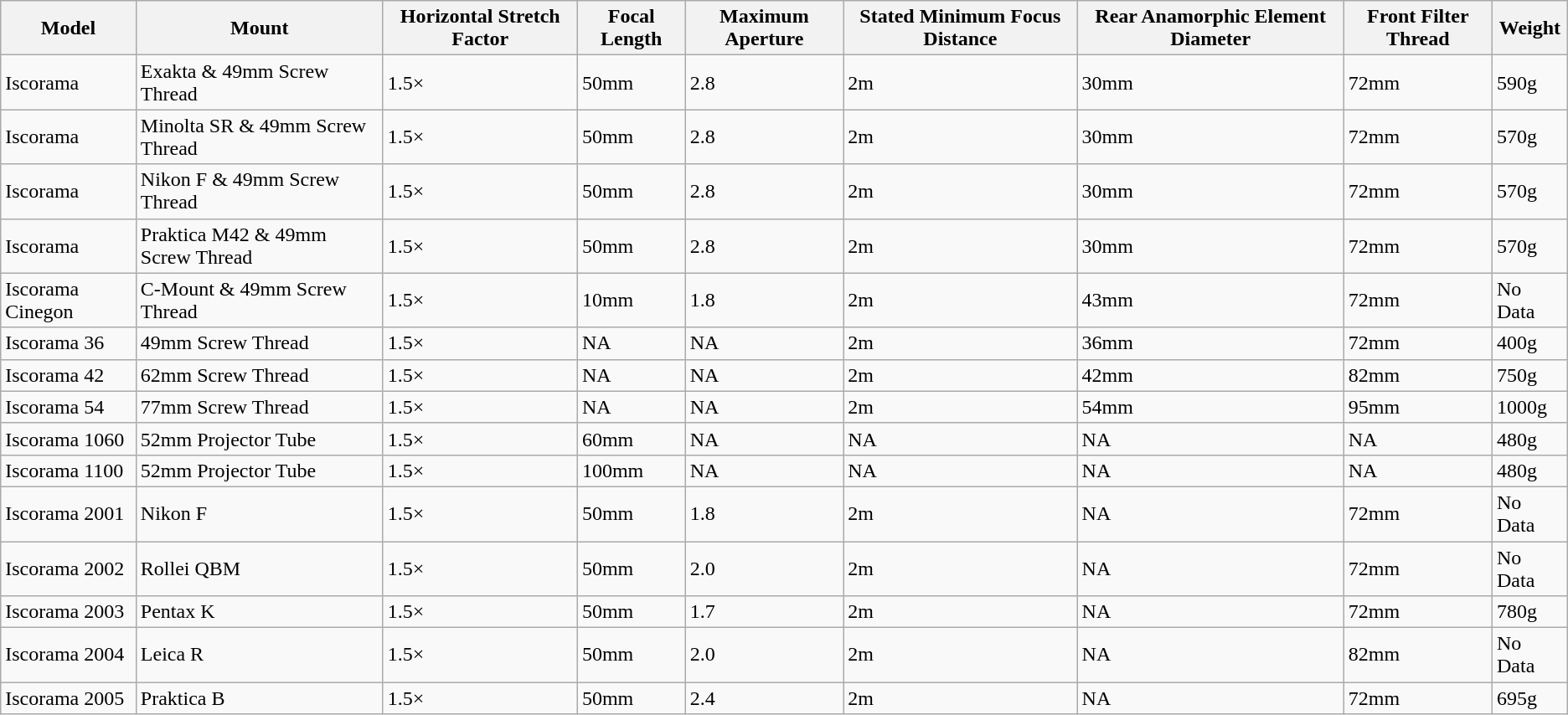<table class="wikitable">
<tr>
<th>Model</th>
<th>Mount</th>
<th>Horizontal Stretch Factor</th>
<th>Focal Length</th>
<th>Maximum Aperture</th>
<th>Stated Minimum Focus Distance</th>
<th>Rear Anamorphic Element Diameter</th>
<th>Front Filter Thread</th>
<th>Weight</th>
</tr>
<tr>
<td>Iscorama</td>
<td>Exakta & 49mm Screw Thread</td>
<td>1.5×</td>
<td>50mm</td>
<td>2.8</td>
<td>2m</td>
<td>30mm</td>
<td>72mm</td>
<td>590g</td>
</tr>
<tr>
<td>Iscorama</td>
<td>Minolta SR & 49mm Screw Thread</td>
<td>1.5×</td>
<td>50mm</td>
<td>2.8</td>
<td>2m</td>
<td>30mm</td>
<td>72mm</td>
<td>570g</td>
</tr>
<tr>
<td>Iscorama</td>
<td>Nikon F & 49mm Screw Thread</td>
<td>1.5×</td>
<td>50mm</td>
<td>2.8</td>
<td>2m</td>
<td>30mm</td>
<td>72mm</td>
<td>570g</td>
</tr>
<tr>
<td>Iscorama</td>
<td>Praktica M42 & 49mm Screw Thread</td>
<td>1.5×</td>
<td>50mm</td>
<td>2.8</td>
<td>2m</td>
<td>30mm</td>
<td>72mm</td>
<td>570g</td>
</tr>
<tr>
<td>Iscorama Cinegon</td>
<td>C-Mount & 49mm Screw Thread</td>
<td>1.5×</td>
<td>10mm</td>
<td>1.8</td>
<td>2m</td>
<td>43mm</td>
<td>72mm</td>
<td>No Data</td>
</tr>
<tr>
<td>Iscorama 36</td>
<td>49mm Screw Thread</td>
<td>1.5×</td>
<td>NA</td>
<td>NA</td>
<td>2m</td>
<td>36mm</td>
<td>72mm</td>
<td>400g</td>
</tr>
<tr>
<td>Iscorama 42</td>
<td>62mm Screw Thread</td>
<td>1.5×</td>
<td>NA</td>
<td>NA</td>
<td>2m</td>
<td>42mm</td>
<td>82mm</td>
<td>750g</td>
</tr>
<tr>
<td>Iscorama 54</td>
<td>77mm Screw Thread</td>
<td>1.5×</td>
<td>NA</td>
<td>NA</td>
<td>2m</td>
<td>54mm</td>
<td>95mm</td>
<td>1000g</td>
</tr>
<tr>
<td>Iscorama 1060</td>
<td>52mm Projector Tube</td>
<td>1.5×</td>
<td>60mm</td>
<td>NA</td>
<td>NA</td>
<td>NA</td>
<td>NA</td>
<td>480g</td>
</tr>
<tr>
<td>Iscorama 1100</td>
<td>52mm Projector Tube</td>
<td>1.5×</td>
<td>100mm</td>
<td>NA</td>
<td>NA</td>
<td>NA</td>
<td>NA</td>
<td>480g</td>
</tr>
<tr>
<td>Iscorama 2001</td>
<td>Nikon F</td>
<td>1.5×</td>
<td>50mm</td>
<td>1.8</td>
<td>2m</td>
<td>NA</td>
<td>72mm</td>
<td>No Data</td>
</tr>
<tr>
<td>Iscorama 2002</td>
<td>Rollei QBM</td>
<td>1.5×</td>
<td>50mm</td>
<td>2.0</td>
<td>2m</td>
<td>NA</td>
<td>72mm</td>
<td>No Data</td>
</tr>
<tr>
<td>Iscorama 2003</td>
<td>Pentax K</td>
<td>1.5×</td>
<td>50mm</td>
<td>1.7</td>
<td>2m</td>
<td>NA</td>
<td>72mm</td>
<td>780g</td>
</tr>
<tr>
<td>Iscorama 2004</td>
<td>Leica R</td>
<td>1.5×</td>
<td>50mm</td>
<td>2.0</td>
<td>2m</td>
<td>NA</td>
<td>82mm</td>
<td>No Data</td>
</tr>
<tr>
<td>Iscorama 2005</td>
<td>Praktica B</td>
<td>1.5×</td>
<td>50mm</td>
<td>2.4</td>
<td>2m</td>
<td>NA</td>
<td>72mm</td>
<td>695g</td>
</tr>
</table>
